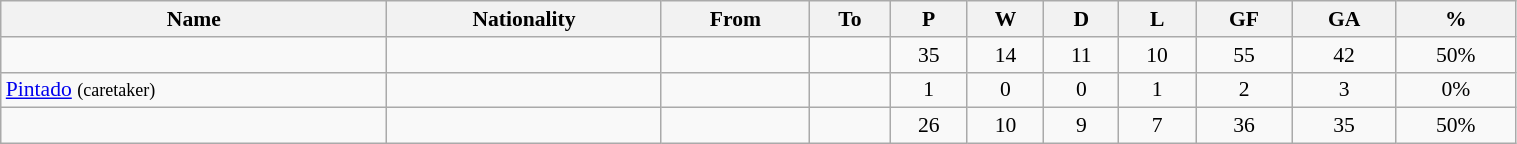<table class="wikitable sortable" style="width:80%; text-align:center; font-size:90%; text-align:left;">
<tr>
<th>Name</th>
<th>Nationality</th>
<th>From</th>
<th>To</th>
<th>P</th>
<th>W</th>
<th>D</th>
<th>L</th>
<th>GF</th>
<th>GA</th>
<th>%</th>
</tr>
<tr>
<td align=left></td>
<td></td>
<td align=left></td>
<td align=left></td>
<td align=center>35</td>
<td align=center>14</td>
<td align=center>11</td>
<td align=center>10</td>
<td align=center>55</td>
<td align=center>42</td>
<td align=center>50%</td>
</tr>
<tr>
<td align=left><a href='#'>Pintado</a> <small>(caretaker)</small></td>
<td></td>
<td align=left></td>
<td align=left></td>
<td align=center>1</td>
<td align=center>0</td>
<td align=center>0</td>
<td align=center>1</td>
<td align=center>2</td>
<td align=center>3</td>
<td align=center>0%</td>
</tr>
<tr>
<td align=left></td>
<td></td>
<td align=left></td>
<td align=left></td>
<td align=center>26</td>
<td align=center>10</td>
<td align=center>9</td>
<td align=center>7</td>
<td align=center>36</td>
<td align=center>35</td>
<td align=center>50%</td>
</tr>
</table>
